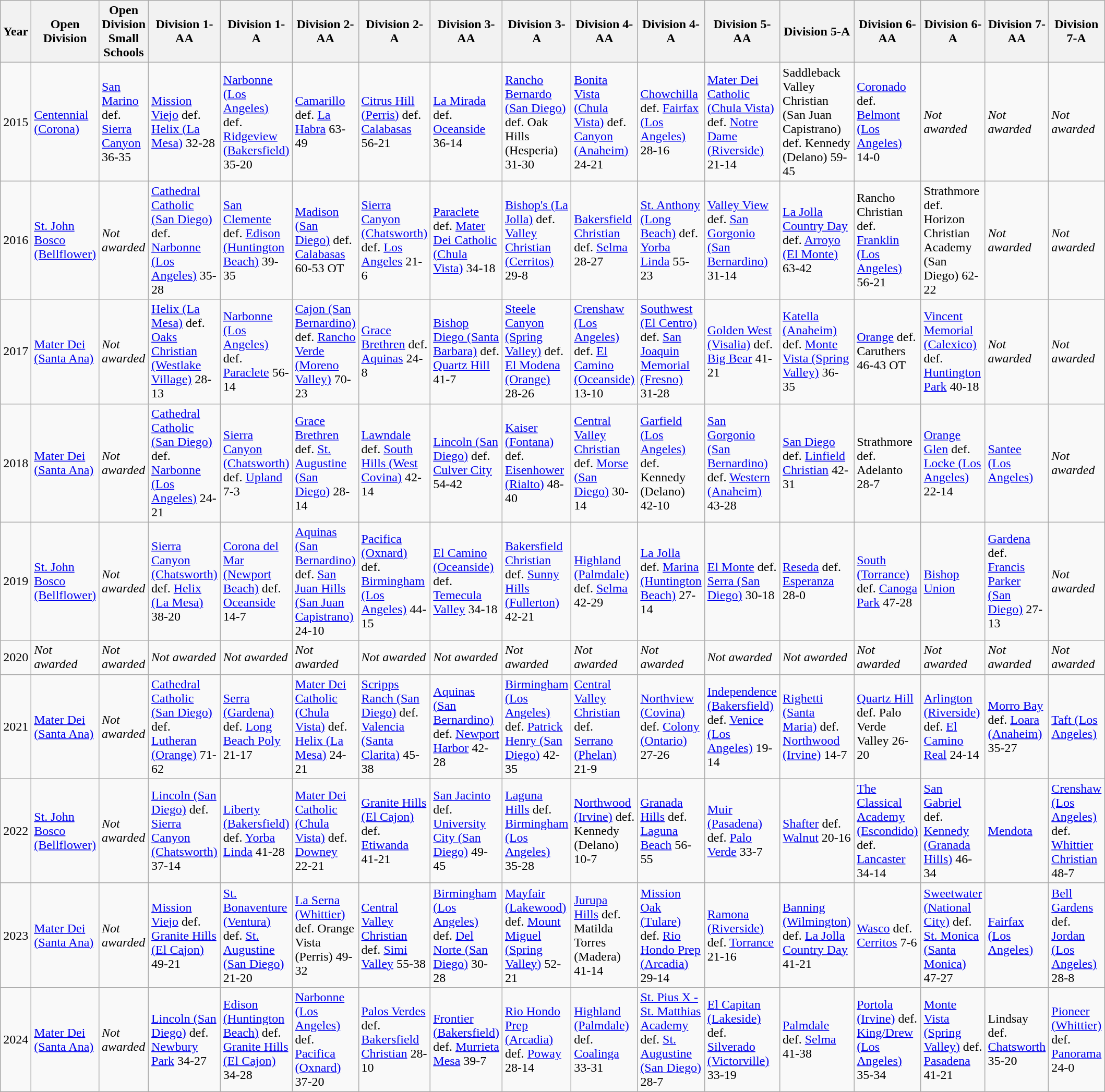<table class="wikitable sortable" font=90%">
<tr>
<th><strong>Year</strong></th>
<th><strong>Open Division</strong></th>
<th><strong>Open Division Small Schools</strong></th>
<th><strong>Division 1-AA</strong></th>
<th><strong>Division 1-A</strong></th>
<th><strong>Division 2-AA</strong></th>
<th><strong>Division 2-A</strong></th>
<th><strong>Division 3-AA</strong></th>
<th><strong>Division 3-A</strong></th>
<th><strong>Division 4-AA</strong></th>
<th><strong>Division 4-A</strong></th>
<th><strong>Division 5-AA</strong></th>
<th><strong>Division 5-A</strong></th>
<th><strong>Division 6-AA</strong></th>
<th><strong>Division 6-A</strong></th>
<th><strong>Division 7-AA</strong></th>
<th><strong>Division 7-A</strong></th>
</tr>
<tr>
<td>2015</td>
<td><a href='#'>Centennial (Corona)</a></td>
<td><a href='#'>San Marino</a> def. <a href='#'>Sierra Canyon</a> 36-35</td>
<td><a href='#'>Mission Viejo</a> def. <a href='#'>Helix (La Mesa)</a> 32-28</td>
<td><a href='#'>Narbonne (Los Angeles)</a> def. <a href='#'>Ridgeview (Bakersfield)</a> 35-20</td>
<td><a href='#'>Camarillo</a> def. <a href='#'>La Habra</a> 63-49</td>
<td><a href='#'>Citrus Hill (Perris)</a> def. <a href='#'>Calabasas</a> 56-21</td>
<td><a href='#'>La Mirada</a> def. <a href='#'>Oceanside</a> 36-14</td>
<td><a href='#'>Rancho Bernardo (San Diego)</a> def. Oak Hills (Hesperia) 31-30</td>
<td><a href='#'>Bonita Vista (Chula Vista)</a> def. <a href='#'>Canyon (Anaheim)</a> 24-21</td>
<td><a href='#'>Chowchilla</a> def. <a href='#'>Fairfax (Los Angeles)</a> 28-16</td>
<td><a href='#'>Mater Dei Catholic (Chula Vista)</a> def. <a href='#'>Notre Dame (Riverside)</a> 21-14</td>
<td>Saddleback Valley Christian (San Juan Capistrano) def. Kennedy (Delano) 59-45</td>
<td><a href='#'>Coronado</a> def. <a href='#'>Belmont (Los Angeles)</a> 14-0</td>
<td><em>Not awarded</em></td>
<td><em>Not awarded</em></td>
<td><em>Not awarded</em></td>
</tr>
<tr>
<td>2016</td>
<td><a href='#'>St. John Bosco (Bellflower)</a></td>
<td><em>Not awarded</em></td>
<td><a href='#'>Cathedral Catholic (San Diego)</a> def. <a href='#'>Narbonne (Los Angeles)</a> 35-28</td>
<td><a href='#'>San Clemente</a> def. <a href='#'>Edison (Huntington Beach)</a> 39-35</td>
<td><a href='#'>Madison (San Diego)</a> def. <a href='#'>Calabasas</a> 60-53 OT</td>
<td><a href='#'>Sierra Canyon (Chatsworth)</a> def. <a href='#'>Los Angeles</a> 21-6</td>
<td><a href='#'>Paraclete</a> def. <a href='#'>Mater Dei Catholic (Chula Vista)</a> 34-18</td>
<td><a href='#'>Bishop's (La Jolla)</a> def. <a href='#'>Valley Christian (Cerritos)</a> 29-8</td>
<td><a href='#'>Bakersfield Christian</a> def. <a href='#'>Selma</a> 28-27</td>
<td><a href='#'>St. Anthony (Long Beach)</a> def. <a href='#'>Yorba Linda</a> 55-23</td>
<td><a href='#'>Valley View</a> def. <a href='#'>San Gorgonio (San Bernardino)</a> 31-14</td>
<td><a href='#'>La Jolla Country Day</a> def. <a href='#'>Arroyo (El Monte)</a> 63-42</td>
<td>Rancho Christian def. <a href='#'>Franklin (Los Angeles)</a> 56-21</td>
<td>Strathmore def. Horizon Christian Academy (San Diego) 62-22</td>
<td><em>Not awarded</em></td>
<td><em>Not awarded</em></td>
</tr>
<tr>
<td>2017</td>
<td><a href='#'>Mater Dei (Santa Ana)</a></td>
<td><em>Not awarded</em></td>
<td><a href='#'>Helix (La Mesa)</a> def. <a href='#'>Oaks Christian (Westlake Village)</a> 28-13</td>
<td><a href='#'>Narbonne (Los Angeles)</a> def. <a href='#'>Paraclete</a> 56-14</td>
<td><a href='#'>Cajon (San Bernardino)</a> def. <a href='#'>Rancho Verde (Moreno Valley)</a> 70-23</td>
<td><a href='#'>Grace Brethren</a> def. <a href='#'>Aquinas</a> 24-8</td>
<td><a href='#'>Bishop Diego (Santa Barbara)</a> def. <a href='#'>Quartz Hill</a> 41-7</td>
<td><a href='#'>Steele Canyon (Spring Valley)</a> def. <a href='#'>El Modena (Orange)</a> 28-26</td>
<td><a href='#'>Crenshaw (Los Angeles)</a> def. <a href='#'>El Camino (Oceanside)</a> 13-10</td>
<td><a href='#'>Southwest (El Centro)</a> def. <a href='#'>San Joaquin Memorial (Fresno)</a> 31-28</td>
<td><a href='#'>Golden West (Visalia)</a> def. <a href='#'>Big Bear</a> 41-21</td>
<td><a href='#'>Katella (Anaheim)</a> def. <a href='#'>Monte Vista (Spring Valley)</a> 36-35</td>
<td><a href='#'>Orange</a> def. Caruthers 46-43 OT</td>
<td><a href='#'>Vincent Memorial (Calexico)</a> def. <a href='#'>Huntington Park</a> 40-18</td>
<td><em>Not awarded</em></td>
<td><em>Not awarded</em></td>
</tr>
<tr>
<td>2018</td>
<td><a href='#'>Mater Dei (Santa Ana)</a></td>
<td><em>Not awarded</em></td>
<td><a href='#'>Cathedral Catholic (San Diego)</a> def. <a href='#'>Narbonne (Los Angeles)</a> 24-21</td>
<td><a href='#'>Sierra Canyon (Chatsworth)</a> def. <a href='#'>Upland</a> 7-3</td>
<td><a href='#'>Grace Brethren</a> def. <a href='#'>St. Augustine (San Diego)</a> 28-14</td>
<td><a href='#'>Lawndale</a> def. <a href='#'>South Hills (West Covina)</a> 42-14</td>
<td><a href='#'>Lincoln (San Diego)</a> def. <a href='#'>Culver City</a> 54-42</td>
<td><a href='#'>Kaiser (Fontana)</a> def. <a href='#'>Eisenhower (Rialto)</a> 48-40</td>
<td><a href='#'>Central Valley Christian</a> def. <a href='#'>Morse (San Diego)</a> 30-14</td>
<td><a href='#'>Garfield (Los Angeles)</a> def. Kennedy (Delano) 42-10</td>
<td><a href='#'>San Gorgonio (San Bernardino)</a> def. <a href='#'>Western (Anaheim)</a> 43-28</td>
<td><a href='#'>San Diego</a> def. <a href='#'>Linfield Christian</a> 42-31</td>
<td>Strathmore def. Adelanto 28-7</td>
<td><a href='#'>Orange Glen</a> def. <a href='#'>Locke (Los Angeles)</a> 22-14</td>
<td><a href='#'>Santee (Los Angeles)</a></td>
<td><em>Not awarded</em></td>
</tr>
<tr>
<td>2019</td>
<td><a href='#'>St. John Bosco (Bellflower)</a></td>
<td><em>Not awarded</em></td>
<td><a href='#'>Sierra Canyon (Chatsworth)</a> def. <a href='#'>Helix (La Mesa)</a> 38-20</td>
<td><a href='#'>Corona del Mar (Newport Beach)</a> def. <a href='#'>Oceanside</a> 14-7</td>
<td><a href='#'>Aquinas (San Bernardino)</a> def. <a href='#'>San Juan Hills (San Juan Capistrano)</a> 24-10</td>
<td><a href='#'>Pacifica (Oxnard)</a> def. <a href='#'>Birmingham (Los Angeles)</a> 44-15</td>
<td><a href='#'>El Camino (Oceanside)</a> def. <a href='#'>Temecula Valley</a> 34-18</td>
<td><a href='#'>Bakersfield Christian</a> def. <a href='#'>Sunny Hills (Fullerton)</a> 42-21</td>
<td><a href='#'>Highland (Palmdale)</a> def. <a href='#'>Selma</a> 42-29</td>
<td><a href='#'>La Jolla</a> def. <a href='#'>Marina (Huntington Beach)</a> 27-14</td>
<td><a href='#'>El Monte</a> def. <a href='#'>Serra (San Diego)</a> 30-18</td>
<td><a href='#'>Reseda</a> def. <a href='#'>Esperanza</a> 28-0</td>
<td><a href='#'>South (Torrance)</a> def. <a href='#'>Canoga Park</a> 47-28</td>
<td><a href='#'>Bishop Union</a></td>
<td><a href='#'>Gardena</a> def. <a href='#'>Francis Parker (San Diego)</a> 27-13</td>
<td><em>Not awarded</em></td>
</tr>
<tr>
<td>2020</td>
<td><em>Not awarded</em></td>
<td><em>Not awarded</em></td>
<td><em>Not awarded</em></td>
<td><em>Not awarded</em></td>
<td><em>Not awarded</em></td>
<td><em>Not awarded</em></td>
<td><em>Not awarded</em></td>
<td><em>Not awarded</em></td>
<td><em>Not awarded</em></td>
<td><em>Not awarded</em></td>
<td><em>Not awarded</em></td>
<td><em>Not awarded</em></td>
<td><em>Not awarded</em></td>
<td><em>Not awarded</em></td>
<td><em>Not awarded</em></td>
<td><em>Not awarded</em></td>
</tr>
<tr>
<td>2021</td>
<td><a href='#'>Mater Dei (Santa Ana)</a></td>
<td><em>Not awarded</em></td>
<td><a href='#'>Cathedral Catholic (San Diego)</a> def. <a href='#'>Lutheran (Orange)</a> 71-62</td>
<td><a href='#'>Serra (Gardena)</a> def. <a href='#'>Long Beach Poly</a> 21-17</td>
<td><a href='#'>Mater Dei Catholic (Chula Vista)</a> def. <a href='#'>Helix (La Mesa)</a> 24-21</td>
<td><a href='#'>Scripps Ranch (San Diego)</a> def. <a href='#'>Valencia (Santa Clarita)</a> 45-38</td>
<td><a href='#'>Aquinas (San Bernardino)</a> def. <a href='#'>Newport Harbor</a> 42-28</td>
<td><a href='#'>Birmingham (Los Angeles)</a> def. <a href='#'>Patrick Henry (San Diego)</a> 42-35</td>
<td><a href='#'>Central Valley Christian</a> def. <a href='#'>Serrano (Phelan)</a> 21-9</td>
<td><a href='#'>Northview (Covina)</a> def. <a href='#'>Colony (Ontario)</a> 27-26</td>
<td><a href='#'>Independence (Bakersfield)</a> def. <a href='#'>Venice (Los Angeles)</a> 19-14</td>
<td><a href='#'>Righetti (Santa Maria)</a> def. <a href='#'>Northwood (Irvine)</a> 14-7</td>
<td><a href='#'>Quartz Hill</a> def. Palo Verde Valley 26-20</td>
<td><a href='#'>Arlington (Riverside)</a> def. <a href='#'>El Camino Real</a> 24-14</td>
<td><a href='#'>Morro Bay</a> def. <a href='#'>Loara (Anaheim)</a> 35-27</td>
<td><a href='#'>Taft (Los Angeles)</a></td>
</tr>
<tr>
<td>2022</td>
<td><a href='#'>St. John Bosco (Bellflower)</a></td>
<td><em>Not awarded</em></td>
<td><a href='#'>Lincoln (San Diego)</a> def. <a href='#'>Sierra Canyon (Chatsworth)</a> 37-14</td>
<td><a href='#'>Liberty (Bakersfield)</a> def. <a href='#'>Yorba Linda</a> 41-28</td>
<td><a href='#'>Mater Dei Catholic (Chula Vista)</a> def. <a href='#'>Downey</a> 22-21</td>
<td><a href='#'>Granite Hills (El Cajon)</a> def. <a href='#'>Etiwanda</a> 41-21</td>
<td><a href='#'>San Jacinto</a> def. <a href='#'>University City (San Diego)</a> 49-45</td>
<td><a href='#'>Laguna Hills</a> def. <a href='#'>Birmingham (Los Angeles)</a> 35-28</td>
<td><a href='#'>Northwood (Irvine)</a> def. Kennedy (Delano) 10-7</td>
<td><a href='#'>Granada Hills</a> def. <a href='#'>Laguna Beach</a> 56-55</td>
<td><a href='#'>Muir (Pasadena)</a> def. <a href='#'>Palo Verde</a> 33-7</td>
<td><a href='#'>Shafter</a> def. <a href='#'>Walnut</a> 20-16</td>
<td><a href='#'>The Classical Academy (Escondido)</a> def. <a href='#'>Lancaster</a> 34-14</td>
<td><a href='#'>San Gabriel</a> def. <a href='#'>Kennedy (Granada Hills)</a> 46-34</td>
<td><a href='#'>Mendota</a></td>
<td><a href='#'>Crenshaw (Los Angeles)</a> def. <a href='#'>Whittier Christian</a> 48-7</td>
</tr>
<tr>
<td>2023</td>
<td><a href='#'>Mater Dei (Santa Ana)</a></td>
<td><em>Not awarded</em></td>
<td><a href='#'>Mission Viejo</a> def. <a href='#'>Granite Hills (El Cajon)</a> 49-21</td>
<td><a href='#'>St. Bonaventure (Ventura)</a> def. <a href='#'>St. Augustine (San Diego)</a> 21-20</td>
<td><a href='#'>La Serna (Whittier)</a> def. Orange Vista (Perris) 49-32</td>
<td><a href='#'>Central Valley Christian</a> def. <a href='#'>Simi Valley</a> 55-38</td>
<td><a href='#'>Birmingham (Los Angeles)</a> def. <a href='#'>Del Norte (San Diego)</a> 30-28</td>
<td><a href='#'>Mayfair (Lakewood)</a> def. <a href='#'>Mount Miguel (Spring Valley)</a> 52-21</td>
<td><a href='#'>Jurupa Hills</a> def. Matilda Torres (Madera) 41-14</td>
<td><a href='#'>Mission Oak (Tulare)</a> def. <a href='#'>Rio Hondo Prep (Arcadia)</a> 29-14</td>
<td><a href='#'>Ramona (Riverside)</a> def. <a href='#'>Torrance</a> 21-16</td>
<td><a href='#'>Banning (Wilmington)</a> def. <a href='#'>La Jolla Country Day</a> 41-21</td>
<td><a href='#'>Wasco</a> def. <a href='#'>Cerritos</a> 7-6</td>
<td><a href='#'>Sweetwater (National City)</a> def. <a href='#'>St. Monica (Santa Monica)</a> 47-27</td>
<td><a href='#'>Fairfax (Los Angeles)</a></td>
<td><a href='#'>Bell Gardens</a> def. <a href='#'>Jordan (Los Angeles)</a> 28-8</td>
</tr>
<tr>
<td>2024</td>
<td><a href='#'>Mater Dei (Santa Ana)</a></td>
<td><em>Not awarded</em></td>
<td><a href='#'>Lincoln (San Diego)</a> def. <a href='#'>Newbury Park</a> 34-27</td>
<td><a href='#'>Edison (Huntington Beach)</a> def. <a href='#'>Granite Hills (El Cajon)</a> 34-28</td>
<td><a href='#'>Narbonne (Los Angeles)</a> def. <a href='#'>Pacifica (Oxnard)</a> 37-20</td>
<td><a href='#'>Palos Verdes</a> def. <a href='#'>Bakersfield Christian</a> 28-10</td>
<td><a href='#'>Frontier (Bakersfield)</a> def. <a href='#'>Murrieta Mesa</a> 39-7</td>
<td><a href='#'>Rio Hondo Prep (Arcadia)</a> def. <a href='#'>Poway</a> 28-14</td>
<td><a href='#'>Highland (Palmdale)</a> def. <a href='#'>Coalinga</a> 33-31</td>
<td><a href='#'>St. Pius X - St. Matthias Academy</a> def. <a href='#'>St. Augustine (San Diego)</a> 28-7</td>
<td><a href='#'>El Capitan (Lakeside)</a> def. <a href='#'>Silverado (Victorville)</a> 33-19</td>
<td><a href='#'>Palmdale</a> def. <a href='#'>Selma</a> 41-38</td>
<td><a href='#'>Portola (Irvine)</a> def. <a href='#'>King/Drew (Los Angeles)</a> 35-34</td>
<td><a href='#'>Monte Vista (Spring Valley)</a> def. <a href='#'>Pasadena</a> 41-21</td>
<td>Lindsay def. <a href='#'>Chatsworth</a> 35-20</td>
<td><a href='#'>Pioneer (Whittier)</a> def. <a href='#'>Panorama</a> 24-0</td>
</tr>
</table>
